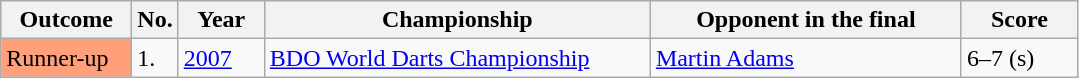<table class="wikitable">
<tr>
<th width="80">Outcome</th>
<th width="20">No.</th>
<th width="50">Year</th>
<th style="width:250px;">Championship</th>
<th style="width:200px;">Opponent in the final</th>
<th width="70">Score</th>
</tr>
<tr>
<td style="background:#ffa07a;">Runner-up</td>
<td>1.</td>
<td><a href='#'>2007</a></td>
<td><a href='#'>BDO World Darts Championship</a></td>
<td> <a href='#'>Martin Adams</a></td>
<td>6–7 (s)</td>
</tr>
</table>
